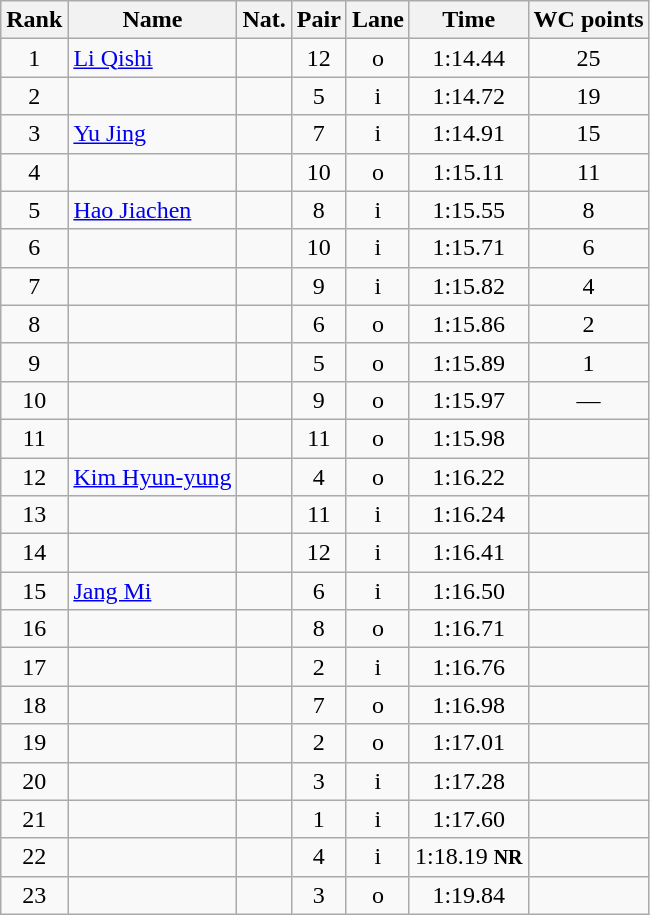<table class="wikitable sortable" style="text-align:center">
<tr>
<th>Rank</th>
<th>Name</th>
<th>Nat.</th>
<th>Pair</th>
<th>Lane</th>
<th>Time</th>
<th>WC points</th>
</tr>
<tr>
<td>1</td>
<td align=left><a href='#'>Li Qishi</a></td>
<td></td>
<td>12</td>
<td>o</td>
<td>1:14.44</td>
<td>25</td>
</tr>
<tr>
<td>2</td>
<td align=left></td>
<td></td>
<td>5</td>
<td>i</td>
<td>1:14.72</td>
<td>19</td>
</tr>
<tr>
<td>3</td>
<td align=left><a href='#'>Yu Jing</a></td>
<td></td>
<td>7</td>
<td>i</td>
<td>1:14.91</td>
<td>15</td>
</tr>
<tr>
<td>4</td>
<td align=left></td>
<td></td>
<td>10</td>
<td>o</td>
<td>1:15.11</td>
<td>11</td>
</tr>
<tr>
<td>5</td>
<td align=left><a href='#'>Hao Jiachen</a></td>
<td></td>
<td>8</td>
<td>i</td>
<td>1:15.55</td>
<td>8</td>
</tr>
<tr>
<td>6</td>
<td align=left></td>
<td></td>
<td>10</td>
<td>i</td>
<td>1:15.71</td>
<td>6</td>
</tr>
<tr>
<td>7</td>
<td align=left></td>
<td></td>
<td>9</td>
<td>i</td>
<td>1:15.82</td>
<td>4</td>
</tr>
<tr>
<td>8</td>
<td align=left></td>
<td></td>
<td>6</td>
<td>o</td>
<td>1:15.86</td>
<td>2</td>
</tr>
<tr>
<td>9</td>
<td align=left></td>
<td></td>
<td>5</td>
<td>o</td>
<td>1:15.89</td>
<td>1</td>
</tr>
<tr>
<td>10</td>
<td align=left></td>
<td></td>
<td>9</td>
<td>o</td>
<td>1:15.97</td>
<td>—</td>
</tr>
<tr>
<td>11</td>
<td align=left></td>
<td></td>
<td>11</td>
<td>o</td>
<td>1:15.98</td>
<td></td>
</tr>
<tr>
<td>12</td>
<td align=left><a href='#'>Kim Hyun-yung</a></td>
<td></td>
<td>4</td>
<td>o</td>
<td>1:16.22</td>
<td></td>
</tr>
<tr>
<td>13</td>
<td align=left></td>
<td></td>
<td>11</td>
<td>i</td>
<td>1:16.24</td>
<td></td>
</tr>
<tr>
<td>14</td>
<td align=left></td>
<td></td>
<td>12</td>
<td>i</td>
<td>1:16.41</td>
<td></td>
</tr>
<tr>
<td>15</td>
<td align=left><a href='#'>Jang Mi</a></td>
<td></td>
<td>6</td>
<td>i</td>
<td>1:16.50</td>
<td></td>
</tr>
<tr>
<td>16</td>
<td align=left></td>
<td></td>
<td>8</td>
<td>o</td>
<td>1:16.71</td>
<td></td>
</tr>
<tr>
<td>17</td>
<td align=left></td>
<td></td>
<td>2</td>
<td>i</td>
<td>1:16.76</td>
<td></td>
</tr>
<tr>
<td>18</td>
<td align=left></td>
<td></td>
<td>7</td>
<td>o</td>
<td>1:16.98</td>
<td></td>
</tr>
<tr>
<td>19</td>
<td align=left></td>
<td></td>
<td>2</td>
<td>o</td>
<td>1:17.01</td>
<td></td>
</tr>
<tr>
<td>20</td>
<td align=left></td>
<td></td>
<td>3</td>
<td>i</td>
<td>1:17.28</td>
<td></td>
</tr>
<tr>
<td>21</td>
<td align=left></td>
<td></td>
<td>1</td>
<td>i</td>
<td>1:17.60</td>
<td></td>
</tr>
<tr>
<td>22</td>
<td align=left></td>
<td></td>
<td>4</td>
<td>i</td>
<td>1:18.19 <strong><small>NR</small></strong></td>
<td></td>
</tr>
<tr>
<td>23</td>
<td align=left></td>
<td></td>
<td>3</td>
<td>o</td>
<td>1:19.84</td>
<td></td>
</tr>
</table>
